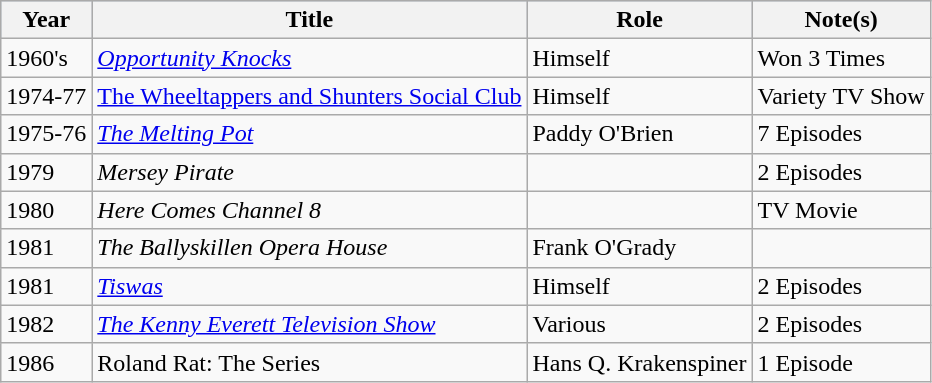<table class="wikitable">
<tr style="background:#b0c4de; text-align:center;">
<th>Year</th>
<th>Title</th>
<th>Role</th>
<th>Note(s)</th>
</tr>
<tr>
<td>1960's</td>
<td><em><a href='#'>Opportunity Knocks</a></em></td>
<td>Himself</td>
<td>Won 3 Times</td>
</tr>
<tr>
<td>1974-77</td>
<td><a href='#'>The Wheeltappers and Shunters Social Club</a></td>
<td>Himself</td>
<td>Variety TV Show</td>
</tr>
<tr>
<td>1975-76</td>
<td><a href='#'><em>The Melting Pot</em></a></td>
<td>Paddy O'Brien</td>
<td>7 Episodes</td>
</tr>
<tr>
<td>1979</td>
<td><em>Mersey Pirate</em></td>
<td></td>
<td>2 Episodes</td>
</tr>
<tr>
<td>1980</td>
<td><em>Here Comes Channel 8</em></td>
<td></td>
<td>TV Movie</td>
</tr>
<tr>
<td>1981</td>
<td><em>The Ballyskillen Opera House</em></td>
<td>Frank O'Grady</td>
<td></td>
</tr>
<tr>
<td>1981</td>
<td><em><a href='#'>Tiswas</a></em></td>
<td>Himself</td>
<td>2 Episodes</td>
</tr>
<tr>
<td>1982</td>
<td><em><a href='#'>The Kenny Everett Television Show</a></em></td>
<td>Various</td>
<td>2 Episodes</td>
</tr>
<tr>
<td>1986</td>
<td>Roland Rat: The Series</td>
<td>Hans Q. Krakenspiner</td>
<td>1 Episode</td>
</tr>
</table>
